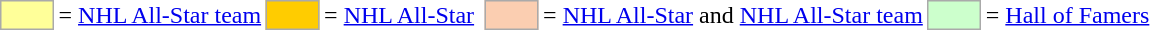<table>
<tr>
<td style="background-color:#FFFF99; border:1px solid #aaaaaa; width:2em;"></td>
<td>= <a href='#'>NHL All-Star team</a></td>
<td style="background-color:#FFCC00; border:1px solid #aaaaaa; width:2em;"></td>
<td>= <a href='#'>NHL All-Star</a></td>
<td></td>
<td style="background-color:#FBCEB1; border:1px solid #aaaaaa; width:2em;"></td>
<td>= <a href='#'>NHL All-Star</a>  and <a href='#'>NHL All-Star team</a></td>
<td style="background-color:#CCFFCC; border:1px solid #aaaaaa; width:2em;"></td>
<td>= <a href='#'>Hall of Famers</a></td>
</tr>
</table>
